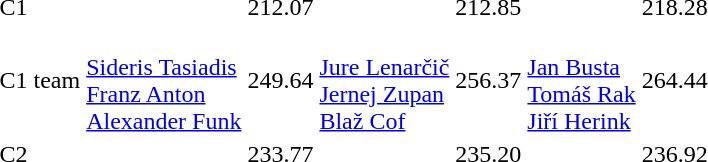<table>
<tr>
<td>C1</td>
<td></td>
<td>212.07</td>
<td></td>
<td>212.85</td>
<td></td>
<td>218.28</td>
</tr>
<tr>
<td>C1 team</td>
<td><br><a href='#'>Sideris Tasiadis</a><br><a href='#'>Franz Anton</a><br><a href='#'>Alexander Funk</a></td>
<td>249.64</td>
<td><br><a href='#'>Jure Lenarčič</a><br><a href='#'>Jernej Zupan</a><br><a href='#'>Blaž Cof</a></td>
<td>256.37</td>
<td><br><a href='#'>Jan Busta</a><br><a href='#'>Tomáš Rak</a><br><a href='#'>Jiří Herink</a></td>
<td>264.44</td>
</tr>
<tr>
<td>C2</td>
<td></td>
<td>233.77</td>
<td></td>
<td>235.20</td>
<td></td>
<td>236.92</td>
</tr>
</table>
